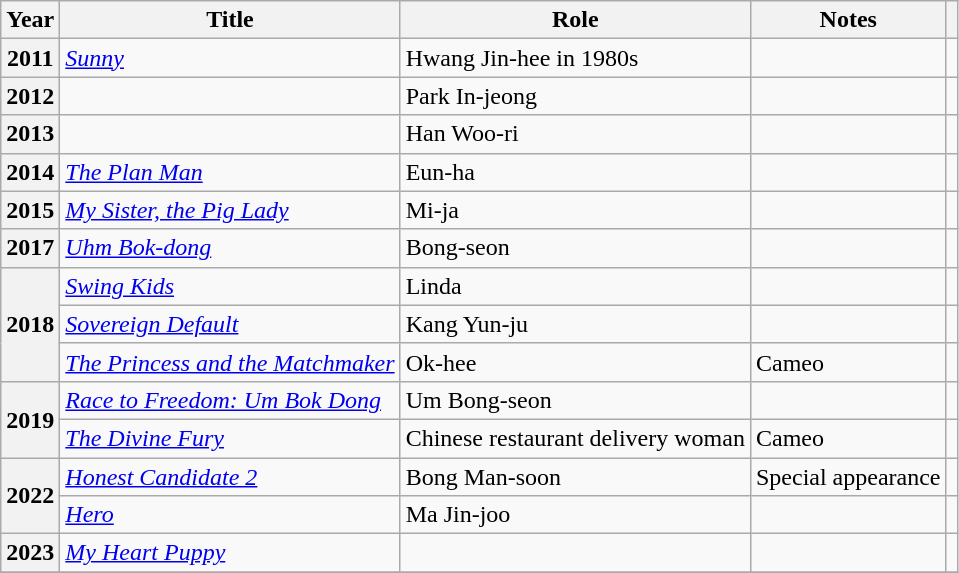<table class="wikitable  plainrowheaders">
<tr>
<th scope="col">Year</th>
<th scope="col">Title</th>
<th scope="col">Role</th>
<th scope="col">Notes</th>
<th scope="col" class="unsortable"></th>
</tr>
<tr>
<th scope="row">2011</th>
<td><em><a href='#'>Sunny</a></em></td>
<td>Hwang Jin-hee in 1980s</td>
<td></td>
<td></td>
</tr>
<tr>
<th scope="row">2012</th>
<td><em></em></td>
<td>Park In-jeong</td>
<td></td>
<td></td>
</tr>
<tr>
<th scope="row">2013</th>
<td><em></em></td>
<td>Han Woo-ri</td>
<td></td>
<td></td>
</tr>
<tr>
<th scope="row">2014</th>
<td><em><a href='#'>The Plan Man</a></em></td>
<td>Eun-ha</td>
<td></td>
<td></td>
</tr>
<tr>
<th scope="row">2015</th>
<td><em><a href='#'>My Sister, the Pig Lady</a></em></td>
<td>Mi-ja</td>
<td></td>
<td></td>
</tr>
<tr>
<th scope="row">2017</th>
<td><em><a href='#'>Uhm Bok-dong</a></em></td>
<td>Bong-seon</td>
<td></td>
<td></td>
</tr>
<tr>
<th scope="row" rowspan=3>2018</th>
<td><em><a href='#'>Swing Kids</a></em></td>
<td>Linda</td>
<td></td>
<td></td>
</tr>
<tr>
<td><em><a href='#'>Sovereign Default</a></em></td>
<td>Kang Yun-ju</td>
<td></td>
<td></td>
</tr>
<tr>
<td><em><a href='#'>The Princess and the Matchmaker</a></em></td>
<td>Ok-hee</td>
<td>Cameo</td>
<td></td>
</tr>
<tr>
<th scope="row"  rowspan=2>2019</th>
<td><em><a href='#'>Race to Freedom: Um Bok Dong</a></em></td>
<td>Um Bong-seon</td>
<td></td>
<td></td>
</tr>
<tr>
<td><em><a href='#'>The Divine Fury</a></em></td>
<td>Chinese restaurant delivery woman</td>
<td>Cameo</td>
<td></td>
</tr>
<tr>
<th scope="row" rowspan=2>2022</th>
<td><em><a href='#'>Honest Candidate 2</a></em></td>
<td>Bong Man-soon</td>
<td>Special appearance</td>
<td></td>
</tr>
<tr>
<td><em><a href='#'>Hero</a></em></td>
<td>Ma Jin-joo</td>
<td></td>
<td></td>
</tr>
<tr>
<th scope="row">2023</th>
<td><em><a href='#'>My Heart Puppy</a></em></td>
<td></td>
<td></td>
<td></td>
</tr>
<tr>
</tr>
</table>
